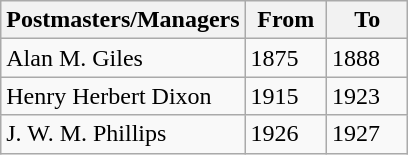<table class="wikitable">
<tr>
<th width="60%">Postmasters/Managers</th>
<th width="20%">From</th>
<th width="20%">To</th>
</tr>
<tr>
<td>Alan M. Giles</td>
<td>1875</td>
<td>1888</td>
</tr>
<tr>
<td>Henry Herbert Dixon</td>
<td>1915</td>
<td>1923</td>
</tr>
<tr>
<td>J. W. M. Phillips</td>
<td>1926</td>
<td>1927</td>
</tr>
</table>
